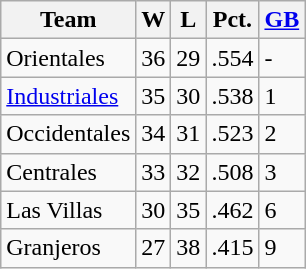<table class="wikitable">
<tr>
<th>Team</th>
<th>W</th>
<th>L</th>
<th>Pct.</th>
<th><a href='#'>GB</a></th>
</tr>
<tr>
<td>Orientales</td>
<td>36</td>
<td>29</td>
<td>.554</td>
<td>-</td>
</tr>
<tr>
<td><a href='#'>Industriales</a></td>
<td>35</td>
<td>30</td>
<td>.538</td>
<td>1</td>
</tr>
<tr>
<td>Occidentales</td>
<td>34</td>
<td>31</td>
<td>.523</td>
<td>2</td>
</tr>
<tr>
<td>Centrales</td>
<td>33</td>
<td>32</td>
<td>.508</td>
<td>3</td>
</tr>
<tr>
<td>Las Villas</td>
<td>30</td>
<td>35</td>
<td>.462</td>
<td>6</td>
</tr>
<tr>
<td>Granjeros</td>
<td>27</td>
<td>38</td>
<td>.415</td>
<td>9</td>
</tr>
</table>
